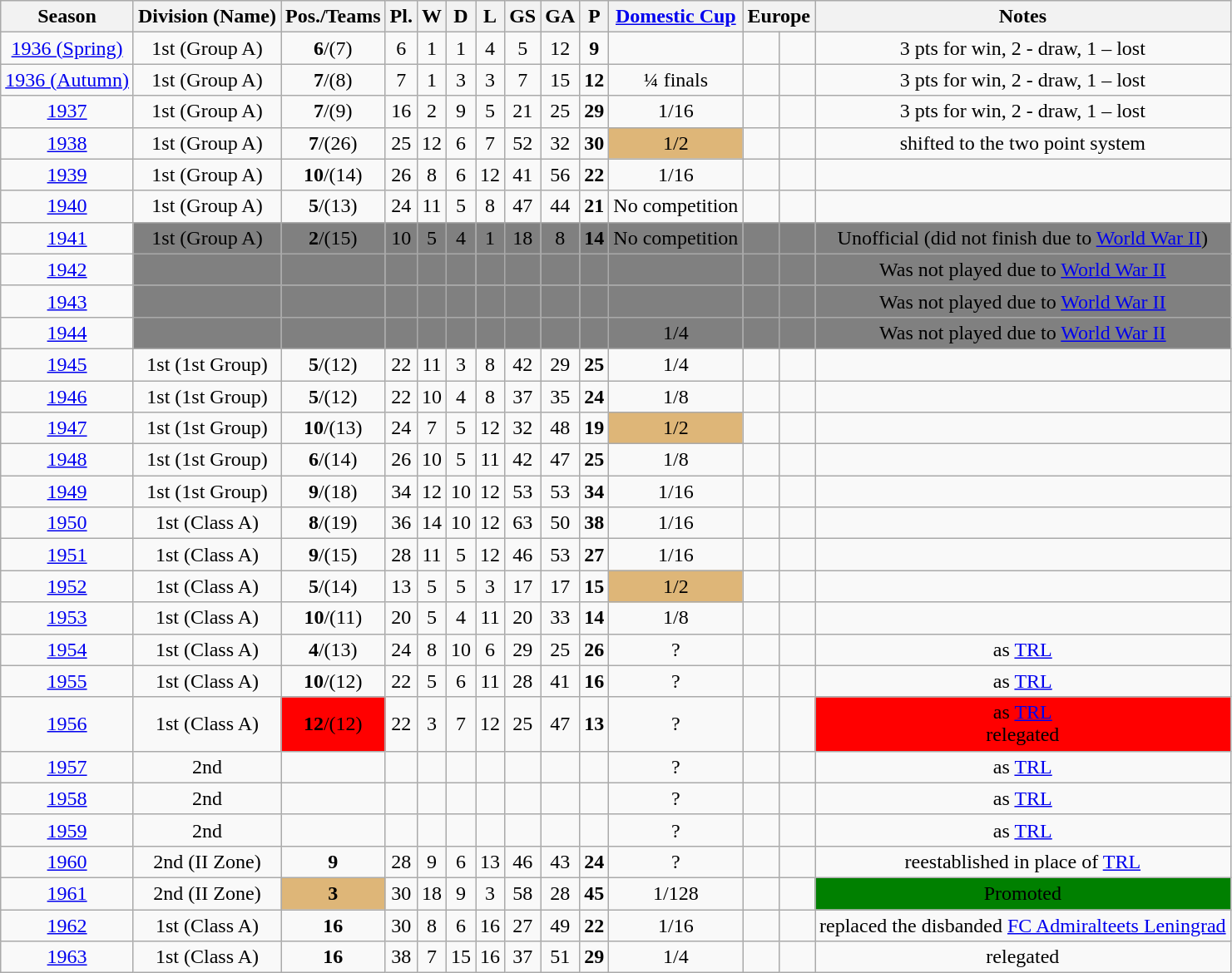<table class="wikitable">
<tr>
<th>Season</th>
<th>Division (Name)</th>
<th>Pos./Teams</th>
<th>Pl.</th>
<th>W</th>
<th>D</th>
<th>L</th>
<th>GS</th>
<th>GA</th>
<th>P</th>
<th><a href='#'>Domestic Cup</a></th>
<th colspan=2>Europe</th>
<th>Notes</th>
</tr>
<tr>
<td align=center><a href='#'>1936 (Spring)</a></td>
<td align=center>1st (Group A)</td>
<td align=center><strong>6</strong>/(7)</td>
<td align=center>6</td>
<td align=center>1</td>
<td align=center>1</td>
<td align=center>4</td>
<td align=center>5</td>
<td align=center>12</td>
<td align=center><strong>9</strong></td>
<td align=center></td>
<td align=center></td>
<td align=center></td>
<td align=center>3 pts for win, 2 - draw, 1 – lost</td>
</tr>
<tr>
<td align=center><a href='#'>1936 (Autumn)</a></td>
<td align=center>1st (Group A)</td>
<td align=center><strong>7</strong>/(8)</td>
<td align=center>7</td>
<td align=center>1</td>
<td align=center>3</td>
<td align=center>3</td>
<td align=center>7</td>
<td align=center>15</td>
<td align=center><strong>12</strong></td>
<td align=center>¼ finals</td>
<td align=center></td>
<td align=center></td>
<td align=center>3 pts for win, 2 - draw, 1 – lost</td>
</tr>
<tr>
<td align=center><a href='#'>1937</a></td>
<td align=center>1st (Group A)</td>
<td align=center><strong>7</strong>/(9)</td>
<td align=center>16</td>
<td align=center>2</td>
<td align=center>9</td>
<td align=center>5</td>
<td align=center>21</td>
<td align=center>25</td>
<td align=center><strong>29</strong></td>
<td align=center>1/16</td>
<td align=center></td>
<td align=center></td>
<td align=center>3 pts for win, 2 - draw, 1 – lost</td>
</tr>
<tr>
<td align=center><a href='#'>1938</a></td>
<td align=center>1st (Group A)</td>
<td align=center><strong>7</strong>/(26)</td>
<td align=center>25</td>
<td align=center>12</td>
<td align=center>6</td>
<td align=center>7</td>
<td align=center>52</td>
<td align=center>32</td>
<td align=center><strong>30</strong></td>
<td align=center bgcolor=#deb678>1/2</td>
<td align=center></td>
<td align=center></td>
<td align=center>shifted to the two point system</td>
</tr>
<tr>
<td align=center><a href='#'>1939</a></td>
<td align=center>1st (Group A)</td>
<td align=center><strong>10</strong>/(14)</td>
<td align=center>26</td>
<td align=center>8</td>
<td align=center>6</td>
<td align=center>12</td>
<td align=center>41</td>
<td align=center>56</td>
<td align=center><strong>22</strong></td>
<td align=center>1/16</td>
<td align=center></td>
<td align=center></td>
<td align=center></td>
</tr>
<tr>
<td align=center><a href='#'>1940</a></td>
<td align=center>1st (Group A)</td>
<td align=center><strong>5</strong>/(13)</td>
<td align=center>24</td>
<td align=center>11</td>
<td align=center>5</td>
<td align=center>8</td>
<td align=center>47</td>
<td align=center>44</td>
<td align=center><strong>21</strong></td>
<td align=center>No competition</td>
<td align=center></td>
<td align=center></td>
<td align=center></td>
</tr>
<tr>
<td align=center><a href='#'>1941</a></td>
<td align=center bgcolor=gray>1st (Group A)</td>
<td align=center bgcolor=gray><strong>2</strong>/(15)</td>
<td align=center bgcolor=gray>10</td>
<td align=center bgcolor=gray>5</td>
<td align=center bgcolor=gray>4</td>
<td align=center bgcolor=gray>1</td>
<td align=center bgcolor=gray>18</td>
<td align=center bgcolor=gray>8</td>
<td align=center bgcolor=gray><strong>14</strong></td>
<td align=center bgcolor=gray>No competition</td>
<td align=center bgcolor=gray></td>
<td align=center bgcolor=gray></td>
<td align=center bgcolor=gray>Unofficial (did not finish due to <a href='#'>World War II</a>)</td>
</tr>
<tr>
<td align=center><a href='#'>1942</a></td>
<td align=center bgcolor=gray></td>
<td align=center bgcolor=gray></td>
<td align=center bgcolor=gray></td>
<td align=center bgcolor=gray></td>
<td align=center bgcolor=gray></td>
<td align=center bgcolor=gray></td>
<td align=center bgcolor=gray></td>
<td align=center bgcolor=gray></td>
<td align=center bgcolor=gray></td>
<td align=center bgcolor=gray></td>
<td align=center bgcolor=gray></td>
<td align=center bgcolor=gray></td>
<td align=center bgcolor=gray>Was not played due to <a href='#'>World War II</a></td>
</tr>
<tr>
<td align=center><a href='#'>1943</a></td>
<td align=center bgcolor=gray></td>
<td align=center bgcolor=gray></td>
<td align=center bgcolor=gray></td>
<td align=center bgcolor=gray></td>
<td align=center bgcolor=gray></td>
<td align=center bgcolor=gray></td>
<td align=center bgcolor=gray></td>
<td align=center bgcolor=gray></td>
<td align=center bgcolor=gray></td>
<td align=center bgcolor=gray></td>
<td align=center bgcolor=gray></td>
<td align=center bgcolor=gray></td>
<td align=center bgcolor=gray>Was not played due to <a href='#'>World War II</a></td>
</tr>
<tr>
<td align=center><a href='#'>1944</a></td>
<td align=center bgcolor=gray></td>
<td align=center bgcolor=gray></td>
<td align=center bgcolor=gray></td>
<td align=center bgcolor=gray></td>
<td align=center bgcolor=gray></td>
<td align=center bgcolor=gray></td>
<td align=center bgcolor=gray></td>
<td align=center bgcolor=gray></td>
<td align=center bgcolor=gray></td>
<td align=center bgcolor=gray>1/4</td>
<td align=center bgcolor=gray></td>
<td align=center bgcolor=gray></td>
<td align=center bgcolor=gray>Was not played due to <a href='#'>World War II</a></td>
</tr>
<tr>
<td align=center><a href='#'>1945</a></td>
<td align=center>1st (1st Group)</td>
<td align=center><strong>5</strong>/(12)</td>
<td align=center>22</td>
<td align=center>11</td>
<td align=center>3</td>
<td align=center>8</td>
<td align=center>42</td>
<td align=center>29</td>
<td align=center><strong>25</strong></td>
<td align=center>1/4</td>
<td align=center></td>
<td align=center></td>
<td align=center></td>
</tr>
<tr>
<td align=center><a href='#'>1946</a></td>
<td align=center>1st (1st Group)</td>
<td align=center><strong>5</strong>/(12)</td>
<td align=center>22</td>
<td align=center>10</td>
<td align=center>4</td>
<td align=center>8</td>
<td align=center>37</td>
<td align=center>35</td>
<td align=center><strong>24</strong></td>
<td align=center>1/8</td>
<td align=center></td>
<td align=center></td>
<td align=center></td>
</tr>
<tr>
<td align=center><a href='#'>1947</a></td>
<td align=center>1st (1st Group)</td>
<td align=center><strong>10</strong>/(13)</td>
<td align=center>24</td>
<td align=center>7</td>
<td align=center>5</td>
<td align=center>12</td>
<td align=center>32</td>
<td align=center>48</td>
<td align=center><strong>19</strong></td>
<td align=center bgcolor=#deb678>1/2</td>
<td align=center></td>
<td align=center></td>
<td align=center></td>
</tr>
<tr>
<td align=center><a href='#'>1948</a></td>
<td align=center>1st (1st Group)</td>
<td align=center><strong>6</strong>/(14)</td>
<td align=center>26</td>
<td align=center>10</td>
<td align=center>5</td>
<td align=center>11</td>
<td align=center>42</td>
<td align=center>47</td>
<td align=center><strong>25</strong></td>
<td align=center>1/8</td>
<td align=center></td>
<td align=center></td>
<td align=center></td>
</tr>
<tr>
<td align=center><a href='#'>1949</a></td>
<td align=center>1st (1st Group)</td>
<td align=center><strong>9</strong>/(18)</td>
<td align=center>34</td>
<td align=center>12</td>
<td align=center>10</td>
<td align=center>12</td>
<td align=center>53</td>
<td align=center>53</td>
<td align=center><strong>34</strong></td>
<td align=center>1/16</td>
<td align=center></td>
<td align=center></td>
<td align=center></td>
</tr>
<tr>
<td align=center><a href='#'>1950</a></td>
<td align=center>1st (Class A)</td>
<td align=center><strong>8</strong>/(19)</td>
<td align=center>36</td>
<td align=center>14</td>
<td align=center>10</td>
<td align=center>12</td>
<td align=center>63</td>
<td align=center>50</td>
<td align=center><strong>38</strong></td>
<td align=center>1/16</td>
<td align=center></td>
<td align=center></td>
<td align=center></td>
</tr>
<tr>
<td align=center><a href='#'>1951</a></td>
<td align=center>1st (Class A)</td>
<td align=center><strong>9</strong>/(15)</td>
<td align=center>28</td>
<td align=center>11</td>
<td align=center>5</td>
<td align=center>12</td>
<td align=center>46</td>
<td align=center>53</td>
<td align=center><strong>27</strong></td>
<td align=center>1/16</td>
<td align=center></td>
<td align=center></td>
<td align=center></td>
</tr>
<tr>
<td align=center><a href='#'>1952</a></td>
<td align=center>1st (Class A)</td>
<td align=center><strong>5</strong>/(14)</td>
<td align=center>13</td>
<td align=center>5</td>
<td align=center>5</td>
<td align=center>3</td>
<td align=center>17</td>
<td align=center>17</td>
<td align=center><strong>15</strong></td>
<td align=center bgcolor=#deb678>1/2</td>
<td align=center></td>
<td align=center></td>
<td align=center></td>
</tr>
<tr>
<td align=center><a href='#'>1953</a></td>
<td align=center>1st (Class A)</td>
<td align=center><strong>10</strong>/(11)</td>
<td align=center>20</td>
<td align=center>5</td>
<td align=center>4</td>
<td align=center>11</td>
<td align=center>20</td>
<td align=center>33</td>
<td align=center><strong>14</strong></td>
<td align=center>1/8</td>
<td align=center></td>
<td align=center></td>
<td align=center></td>
</tr>
<tr>
<td align=center><a href='#'>1954</a></td>
<td align=center>1st (Class A)</td>
<td align=center><strong>4</strong>/(13)</td>
<td align=center>24</td>
<td align=center>8</td>
<td align=center>10</td>
<td align=center>6</td>
<td align=center>29</td>
<td align=center>25</td>
<td align=center><strong>26</strong></td>
<td align=center>?</td>
<td align=center></td>
<td align=center></td>
<td align=center>as <a href='#'>TRL</a></td>
</tr>
<tr>
<td align=center><a href='#'>1955</a></td>
<td align=center>1st (Class A)</td>
<td align=center><strong>10</strong>/(12)</td>
<td align=center>22</td>
<td align=center>5</td>
<td align=center>6</td>
<td align=center>11</td>
<td align=center>28</td>
<td align=center>41</td>
<td align=center><strong>16</strong></td>
<td align=center>?</td>
<td align=center></td>
<td align=center></td>
<td align=center>as <a href='#'>TRL</a></td>
</tr>
<tr>
<td align=center><a href='#'>1956</a></td>
<td align=center>1st (Class A)</td>
<td align=center bgcolor=red><strong>12</strong>/(12)</td>
<td align=center>22</td>
<td align=center>3</td>
<td align=center>7</td>
<td align=center>12</td>
<td align=center>25</td>
<td align=center>47</td>
<td align=center><strong>13</strong></td>
<td align=center>?</td>
<td align=center></td>
<td align=center></td>
<td align=center bgcolor=red>as <a href='#'>TRL</a><br>relegated</td>
</tr>
<tr>
<td align=center><a href='#'>1957</a></td>
<td align=center>2nd</td>
<td align=center></td>
<td align=center></td>
<td align=center></td>
<td align=center></td>
<td align=center></td>
<td align=center></td>
<td align=center></td>
<td align=center></td>
<td align=center>?</td>
<td align=center></td>
<td align=center></td>
<td align=center>as <a href='#'>TRL</a></td>
</tr>
<tr>
<td align=center><a href='#'>1958</a></td>
<td align=center>2nd</td>
<td align=center></td>
<td align=center></td>
<td align=center></td>
<td align=center></td>
<td align=center></td>
<td align=center></td>
<td align=center></td>
<td align=center></td>
<td align=center>?</td>
<td align=center></td>
<td align=center></td>
<td align=center>as <a href='#'>TRL</a></td>
</tr>
<tr>
<td align=center><a href='#'>1959</a></td>
<td align=center>2nd</td>
<td align=center></td>
<td align=center></td>
<td align=center></td>
<td align=center></td>
<td align=center></td>
<td align=center></td>
<td align=center></td>
<td align=center></td>
<td align=center>?</td>
<td align=center></td>
<td align=center></td>
<td align=center>as <a href='#'>TRL</a></td>
</tr>
<tr>
<td align=center><a href='#'>1960</a></td>
<td align=center>2nd (II Zone)</td>
<td align=center><strong>9</strong></td>
<td align=center>28</td>
<td align=center>9</td>
<td align=center>6</td>
<td align=center>13</td>
<td align=center>46</td>
<td align=center>43</td>
<td align=center><strong>24</strong></td>
<td align=center>?</td>
<td align=center></td>
<td align=center></td>
<td align=center>reestablished in place of <a href='#'>TRL</a></td>
</tr>
<tr>
<td align=center><a href='#'>1961</a></td>
<td align=center>2nd (II Zone)</td>
<td align=center bgcolor=#deb678><strong>3</strong></td>
<td align=center>30</td>
<td align=center>18</td>
<td align=center>9</td>
<td align=center>3</td>
<td align=center>58</td>
<td align=center>28</td>
<td align=center><strong>45</strong></td>
<td align=center>1/128</td>
<td align=center></td>
<td align=center></td>
<td align=center bgcolor=green>Promoted</td>
</tr>
<tr>
<td align=center><a href='#'>1962</a></td>
<td align=center>1st (Class A)</td>
<td align=center><strong>16</strong></td>
<td align=center>30</td>
<td align=center>8</td>
<td align=center>6</td>
<td align=center>16</td>
<td align=center>27</td>
<td align=center>49</td>
<td align=center><strong>22</strong></td>
<td align=center>1/16</td>
<td align=center></td>
<td align=center></td>
<td align=center>replaced the disbanded <a href='#'>FC Admiralteets Leningrad</a></td>
</tr>
<tr>
<td align=center><a href='#'>1963</a></td>
<td align=center>1st (Class A)</td>
<td align=center><strong>16</strong></td>
<td align=center>38</td>
<td align=center>7</td>
<td align=center>15</td>
<td align=center>16</td>
<td align=center>37</td>
<td align=center>51</td>
<td align=center><strong>29</strong></td>
<td align=center>1/4</td>
<td align=center></td>
<td align=center></td>
<td align=center>relegated</td>
</tr>
</table>
